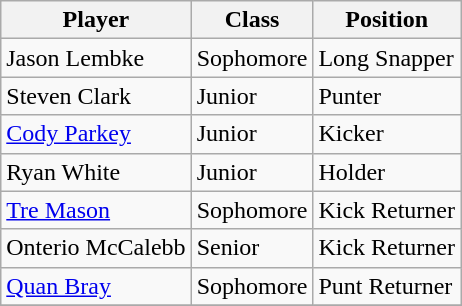<table class="wikitable" border="1">
<tr>
<th>Player</th>
<th>Class</th>
<th>Position</th>
</tr>
<tr>
<td>Jason Lembke</td>
<td>Sophomore</td>
<td>Long Snapper</td>
</tr>
<tr>
<td>Steven Clark</td>
<td>Junior</td>
<td>Punter</td>
</tr>
<tr>
<td><a href='#'>Cody Parkey</a></td>
<td>Junior</td>
<td>Kicker</td>
</tr>
<tr>
<td>Ryan White</td>
<td>Junior</td>
<td>Holder</td>
</tr>
<tr>
<td><a href='#'>Tre Mason</a></td>
<td>Sophomore</td>
<td>Kick Returner</td>
</tr>
<tr>
<td>Onterio McCalebb</td>
<td>Senior</td>
<td>Kick Returner</td>
</tr>
<tr>
<td><a href='#'>Quan Bray</a></td>
<td>Sophomore</td>
<td>Punt Returner</td>
</tr>
<tr>
</tr>
</table>
